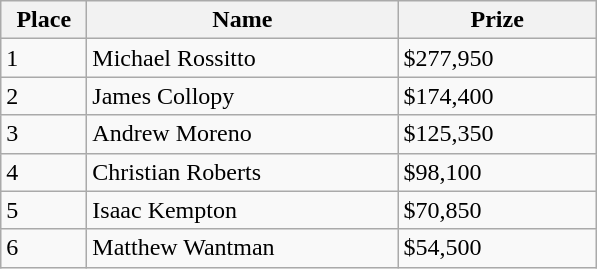<table class="wikitable">
<tr>
<th width="50">Place</th>
<th width="200">Name</th>
<th width="125">Prize</th>
</tr>
<tr>
<td>1</td>
<td> Michael Rossitto</td>
<td>$277,950</td>
</tr>
<tr>
<td>2</td>
<td> James Collopy</td>
<td>$174,400</td>
</tr>
<tr>
<td>3</td>
<td> Andrew Moreno</td>
<td>$125,350</td>
</tr>
<tr>
<td>4</td>
<td> Christian Roberts</td>
<td>$98,100</td>
</tr>
<tr>
<td>5</td>
<td> Isaac Kempton</td>
<td>$70,850</td>
</tr>
<tr>
<td>6</td>
<td> Matthew Wantman</td>
<td>$54,500</td>
</tr>
</table>
